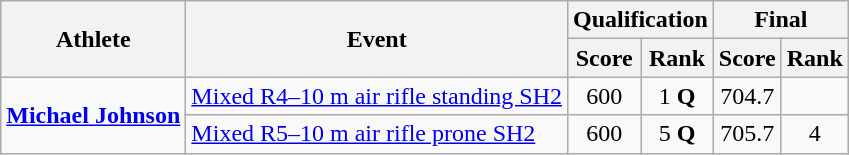<table class=wikitable>
<tr>
<th rowspan="2">Athlete</th>
<th rowspan="2">Event</th>
<th colspan="2">Qualification</th>
<th colspan="2">Final</th>
</tr>
<tr>
<th>Score</th>
<th>Rank</th>
<th>Score</th>
<th>Rank</th>
</tr>
<tr>
<td rowspan="2"><strong><a href='#'>Michael Johnson</a></strong></td>
<td><a href='#'>Mixed R4–10 m air rifle standing SH2</a></td>
<td align="center">600</td>
<td align="center">1 <strong>Q</strong></td>
<td align="center">704.7</td>
<td align="center"></td>
</tr>
<tr>
<td><a href='#'>Mixed R5–10 m air rifle prone SH2</a></td>
<td align="center">600</td>
<td align="center">5 <strong>Q</strong></td>
<td align="center">705.7</td>
<td align="center">4</td>
</tr>
</table>
